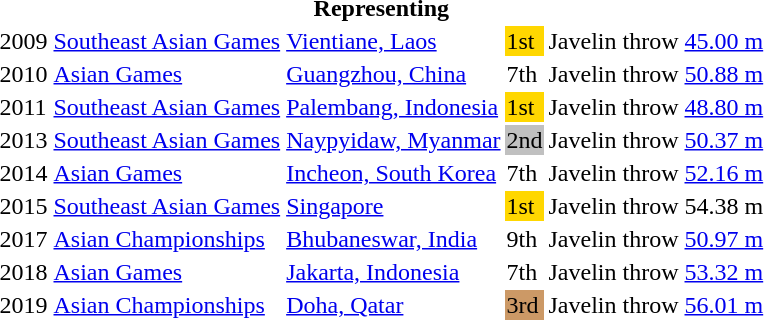<table>
<tr>
<th colspan="6">Representing </th>
</tr>
<tr>
<td>2009</td>
<td><a href='#'>Southeast Asian Games</a></td>
<td><a href='#'>Vientiane, Laos</a></td>
<td bgcolor=gold>1st</td>
<td>Javelin throw</td>
<td><a href='#'>45.00 m</a></td>
</tr>
<tr>
<td>2010</td>
<td><a href='#'>Asian Games</a></td>
<td><a href='#'>Guangzhou, China</a></td>
<td>7th</td>
<td>Javelin throw</td>
<td><a href='#'>50.88 m</a></td>
</tr>
<tr>
<td>2011</td>
<td><a href='#'>Southeast Asian Games</a></td>
<td><a href='#'>Palembang, Indonesia</a></td>
<td bgcolor=gold>1st</td>
<td>Javelin throw</td>
<td><a href='#'>48.80 m</a></td>
</tr>
<tr>
<td>2013</td>
<td><a href='#'>Southeast Asian Games</a></td>
<td><a href='#'>Naypyidaw, Myanmar</a></td>
<td bgcolor=silver>2nd</td>
<td>Javelin throw</td>
<td><a href='#'>50.37 m</a></td>
</tr>
<tr>
<td>2014</td>
<td><a href='#'>Asian Games</a></td>
<td><a href='#'>Incheon, South Korea</a></td>
<td>7th</td>
<td>Javelin throw</td>
<td><a href='#'>52.16 m</a></td>
</tr>
<tr>
<td>2015</td>
<td><a href='#'>Southeast Asian Games</a></td>
<td><a href='#'>Singapore</a></td>
<td bgcolor=gold>1st</td>
<td>Javelin throw</td>
<td>54.38 m</td>
</tr>
<tr>
<td>2017</td>
<td><a href='#'>Asian Championships</a></td>
<td><a href='#'>Bhubaneswar, India</a></td>
<td>9th</td>
<td>Javelin throw</td>
<td><a href='#'>50.97 m</a></td>
</tr>
<tr>
<td>2018</td>
<td><a href='#'>Asian Games</a></td>
<td><a href='#'>Jakarta, Indonesia</a></td>
<td>7th</td>
<td>Javelin throw</td>
<td><a href='#'>53.32 m</a></td>
</tr>
<tr>
<td>2019</td>
<td><a href='#'>Asian Championships</a></td>
<td><a href='#'>Doha, Qatar</a></td>
<td bgcolor=cc9966>3rd</td>
<td>Javelin throw</td>
<td><a href='#'>56.01 m</a></td>
</tr>
</table>
